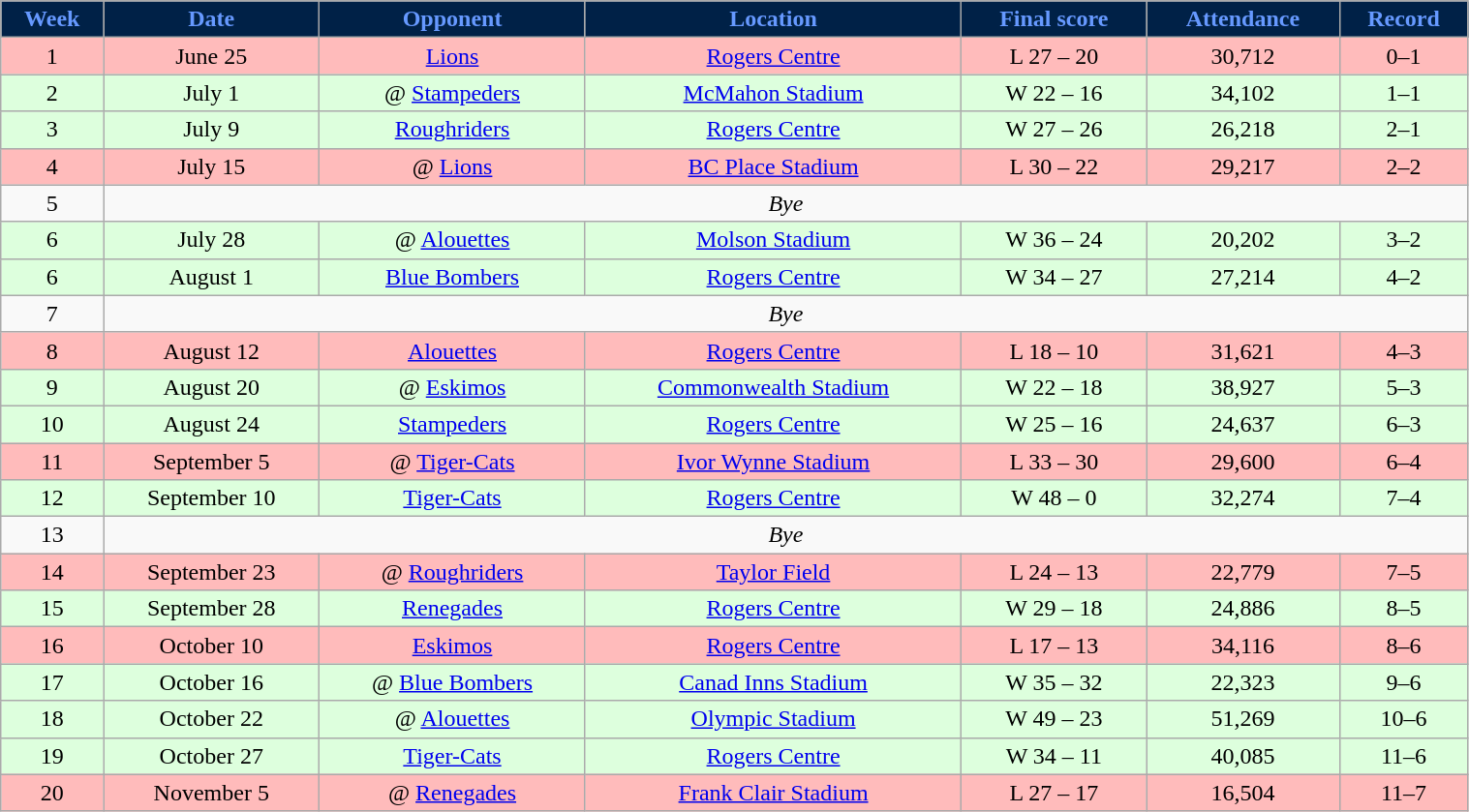<table class="wikitable sortable" width="80%">
<tr align="center"  style="background:#002147;color:#6699FF;">
<td><strong>Week</strong></td>
<td><strong>Date</strong></td>
<td><strong>Opponent</strong></td>
<td><strong>Location</strong></td>
<td><strong>Final score</strong></td>
<td><strong>Attendance</strong></td>
<td><strong>Record</strong></td>
</tr>
<tr align="center" bgcolor="#ffbbbb">
<td>1</td>
<td>June 25</td>
<td><a href='#'>Lions</a></td>
<td><a href='#'>Rogers Centre</a></td>
<td>L 27 – 20</td>
<td>30,712</td>
<td>0–1</td>
</tr>
<tr align="center" bgcolor="#ddffdd">
<td>2</td>
<td>July 1</td>
<td>@ <a href='#'>Stampeders</a></td>
<td><a href='#'>McMahon Stadium</a></td>
<td>W 22 – 16</td>
<td>34,102</td>
<td>1–1</td>
</tr>
<tr align="center" bgcolor="#ddffdd">
<td>3</td>
<td>July 9</td>
<td><a href='#'>Roughriders</a></td>
<td><a href='#'>Rogers Centre</a></td>
<td>W 27 – 26</td>
<td>26,218</td>
<td>2–1</td>
</tr>
<tr align="center" bgcolor="#ffbbbb">
<td>4</td>
<td>July 15</td>
<td>@ <a href='#'>Lions</a></td>
<td><a href='#'>BC Place Stadium</a></td>
<td>L 30 – 22</td>
<td>29,217</td>
<td>2–2</td>
</tr>
<tr align="center">
<td>5</td>
<td colSpan=56 align="center"><em>Bye</em></td>
</tr>
<tr align="center" bgcolor="#ddffdd">
<td>6</td>
<td>July 28</td>
<td>@ <a href='#'>Alouettes</a></td>
<td><a href='#'>Molson Stadium</a></td>
<td>W 36 – 24</td>
<td>20,202</td>
<td>3–2</td>
</tr>
<tr align="center" bgcolor="#ddffdd">
<td>6</td>
<td>August 1</td>
<td><a href='#'>Blue Bombers</a></td>
<td><a href='#'>Rogers Centre</a></td>
<td>W 34 – 27</td>
<td>27,214</td>
<td>4–2</td>
</tr>
<tr align="center">
<td>7</td>
<td colSpan=56 align="center"><em>Bye</em></td>
</tr>
<tr align="center" bgcolor="#ffbbbb">
<td>8</td>
<td>August 12</td>
<td><a href='#'>Alouettes</a></td>
<td><a href='#'>Rogers Centre</a></td>
<td>L 18 – 10</td>
<td>31,621</td>
<td>4–3</td>
</tr>
<tr align="center" bgcolor="#ddffdd">
<td>9</td>
<td>August 20</td>
<td>@ <a href='#'>Eskimos</a></td>
<td><a href='#'>Commonwealth Stadium</a></td>
<td>W 22 – 18</td>
<td>38,927</td>
<td>5–3</td>
</tr>
<tr align="center" bgcolor="#ddffdd">
<td>10</td>
<td>August 24</td>
<td><a href='#'>Stampeders</a></td>
<td><a href='#'>Rogers Centre</a></td>
<td>W 25 – 16</td>
<td>24,637</td>
<td>6–3</td>
</tr>
<tr align="center" bgcolor="#ffbbbb">
<td>11</td>
<td>September 5</td>
<td>@ <a href='#'>Tiger-Cats</a></td>
<td><a href='#'>Ivor Wynne Stadium</a></td>
<td>L 33 – 30</td>
<td>29,600</td>
<td>6–4</td>
</tr>
<tr align="center" bgcolor="#ddffdd">
<td>12</td>
<td>September 10</td>
<td><a href='#'>Tiger-Cats</a></td>
<td><a href='#'>Rogers Centre</a></td>
<td>W 48 – 0</td>
<td>32,274</td>
<td>7–4</td>
</tr>
<tr align="center">
<td>13</td>
<td colSpan=56 align="center"><em>Bye</em></td>
</tr>
<tr align="center" bgcolor="#ffbbbb">
<td>14</td>
<td>September 23</td>
<td>@ <a href='#'>Roughriders</a></td>
<td><a href='#'>Taylor Field</a></td>
<td>L 24 – 13</td>
<td>22,779</td>
<td>7–5</td>
</tr>
<tr align="center" bgcolor="#ddffdd">
<td>15</td>
<td>September 28</td>
<td><a href='#'>Renegades</a></td>
<td><a href='#'>Rogers Centre</a></td>
<td>W 29 – 18</td>
<td>24,886</td>
<td>8–5</td>
</tr>
<tr align="center" bgcolor="#ffbbbb">
<td>16</td>
<td>October 10</td>
<td><a href='#'>Eskimos</a></td>
<td><a href='#'>Rogers Centre</a></td>
<td>L 17 – 13</td>
<td>34,116</td>
<td>8–6</td>
</tr>
<tr align="center" bgcolor="#ddffdd">
<td>17</td>
<td>October 16</td>
<td>@ <a href='#'>Blue Bombers</a></td>
<td><a href='#'>Canad Inns Stadium</a></td>
<td>W 35 – 32</td>
<td>22,323</td>
<td>9–6</td>
</tr>
<tr align="center" bgcolor="#ddffdd">
<td>18</td>
<td>October 22</td>
<td>@ <a href='#'>Alouettes</a></td>
<td><a href='#'>Olympic Stadium</a></td>
<td>W 49 – 23</td>
<td>51,269</td>
<td>10–6</td>
</tr>
<tr align="center" bgcolor="#ddffdd">
<td>19</td>
<td>October 27</td>
<td><a href='#'>Tiger-Cats</a></td>
<td><a href='#'>Rogers Centre</a></td>
<td>W 34 – 11</td>
<td>40,085</td>
<td>11–6</td>
</tr>
<tr align="center" bgcolor="#ffbbbb">
<td>20</td>
<td>November 5</td>
<td>@ <a href='#'>Renegades</a></td>
<td><a href='#'>Frank Clair Stadium</a></td>
<td>L 27 – 17</td>
<td>16,504</td>
<td>11–7</td>
</tr>
</table>
